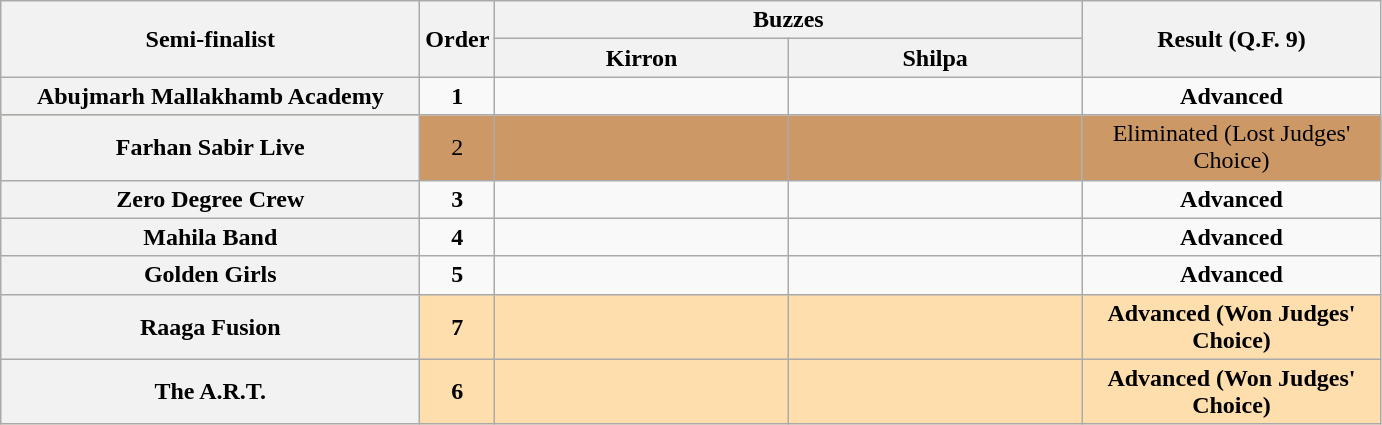<table class="wikitable plainrowheaders sortable" style="text-align:center;">
<tr>
<th rowspan="2" class="unsortable" scope="col" style="width:17em;">Semi-finalist</th>
<th rowspan="2" scope="col" style="width:1em;">Order</th>
<th colspan="2" class="unsortable" scope="col" style="width:24em;">Buzzes</th>
<th rowspan="2" class="sortable" scope="col" style="width:12em;">Result (Q.F. 9)</th>
</tr>
<tr>
<th class="unsortable" scope="col" style="width:8em;">Kirron</th>
<th class="unsortable" scope="col" style="width:8em;">Shilpa</th>
</tr>
<tr>
<th scope="row"><strong>Abujmarh Mallakhamb Academy</strong></th>
<td><strong>1</strong></td>
<td></td>
<td><strong></strong></td>
<td><strong>Advanced</strong></td>
</tr>
<tr style="background:#c96;">
<th scope="row">Farhan Sabir Live</th>
<td>2</td>
<td><strong></strong></td>
<td></td>
<td>Eliminated (Lost Judges' Choice)</td>
</tr>
<tr>
<th scope="row"><strong>Zero Degree Crew</strong></th>
<td><strong>3</strong></td>
<td><strong></strong></td>
<td></td>
<td><strong>Advanced</strong></td>
</tr>
<tr>
<th scope="row"><strong>Mahila Band</strong></th>
<td><strong>4</strong></td>
<td></td>
<td></td>
<td><strong>Advanced</strong></td>
</tr>
<tr>
<th scope="row"><strong>Golden Girls</strong></th>
<td><strong>5</strong></td>
<td style="text-align:center;"><strong></strong></td>
<td></td>
<td><strong>Advanced</strong></td>
</tr>
<tr style="background:NavajoWhite;">
<th scope="row"><strong>Raaga Fusion</strong></th>
<td><strong>7</strong></td>
<td><strong></strong></td>
<td></td>
<td><strong>Advanced (Won Judges' Choice)</strong></td>
</tr>
<tr style="background:NavajoWhite;">
<th scope="row"><strong>The A.R.T.</strong></th>
<td><strong>6</strong></td>
<td></td>
<td><strong></strong></td>
<td><strong>Advanced (Won Judges' Choice)</strong></td>
</tr>
</table>
